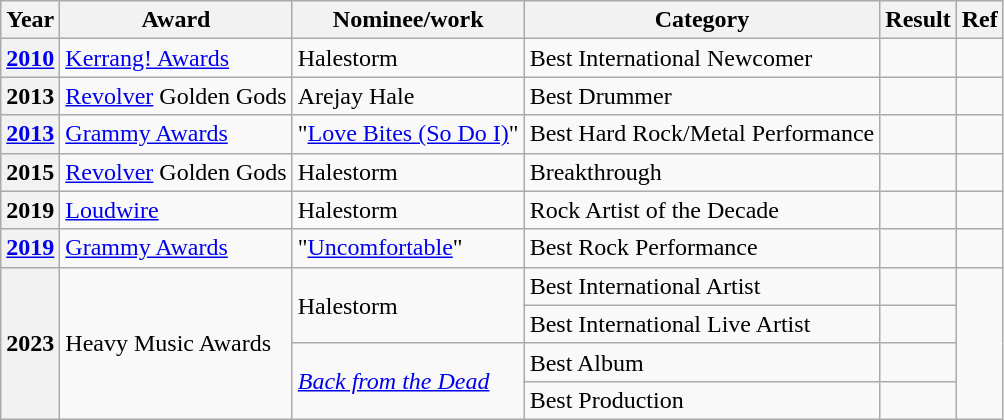<table class="wikitable plainrowheaders">
<tr>
<th scope="col">Year</th>
<th scope="col">Award</th>
<th scope="col">Nominee/work</th>
<th scope="col">Category</th>
<th scope="col">Result</th>
<th scope="col">Ref</th>
</tr>
<tr>
<th scope="row"><a href='#'>2010</a></th>
<td><a href='#'>Kerrang! Awards</a></td>
<td>Halestorm</td>
<td>Best International Newcomer</td>
<td></td>
<td style="text-align:center;"></td>
</tr>
<tr>
<th scope="row">2013</th>
<td><a href='#'>Revolver</a> Golden Gods</td>
<td>Arejay Hale</td>
<td>Best Drummer</td>
<td></td>
<td style="text-align:center;"></td>
</tr>
<tr>
<th scope="row"><a href='#'>2013</a></th>
<td rowspan="1"><a href='#'>Grammy Awards</a></td>
<td>"<a href='#'>Love Bites (So Do I)</a>"</td>
<td>Best Hard Rock/Metal Performance</td>
<td></td>
<td rowspan="1" style="text-align:center;"></td>
</tr>
<tr>
<th scope="row">2015</th>
<td><a href='#'>Revolver</a> Golden Gods</td>
<td>Halestorm</td>
<td>Breakthrough</td>
<td></td>
<td rowspan="1" style="text-align:center;"></td>
</tr>
<tr>
<th scope="row">2019</th>
<td><a href='#'>Loudwire</a></td>
<td>Halestorm</td>
<td>Rock Artist of the Decade</td>
<td></td>
<td style="text-align:center;"></td>
</tr>
<tr>
<th scope="row"><a href='#'>2019</a></th>
<td rowspan="1"><a href='#'>Grammy Awards</a></td>
<td>"<a href='#'>Uncomfortable</a>"</td>
<td>Best Rock Performance</td>
<td></td>
</tr>
<tr>
<th scope="row" rowspan="4">2023</th>
<td rowspan="4">Heavy Music Awards</td>
<td rowspan="2">Halestorm</td>
<td>Best International Artist</td>
<td></td>
<td rowspan="4" style="text-align:center;"></td>
</tr>
<tr>
<td>Best International Live Artist</td>
<td></td>
</tr>
<tr>
<td rowspan="2"><em><a href='#'>Back from the Dead</a></em></td>
<td>Best Album</td>
<td></td>
</tr>
<tr>
<td>Best Production</td>
<td></td>
</tr>
</table>
